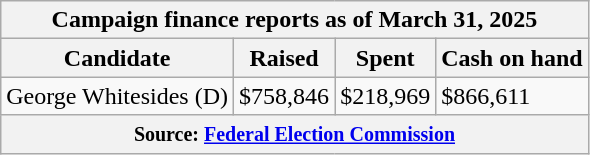<table class="wikitable sortable">
<tr>
<th colspan=4>Campaign finance reports as of March 31, 2025</th>
</tr>
<tr style="text-align:center;">
<th>Candidate</th>
<th>Raised</th>
<th>Spent</th>
<th>Cash on hand</th>
</tr>
<tr>
<td>George Whitesides (D)</td>
<td>$758,846</td>
<td>$218,969</td>
<td>$866,611</td>
</tr>
<tr>
<th colspan="4"><small>Source: <a href='#'>Federal Election Commission</a></small></th>
</tr>
</table>
